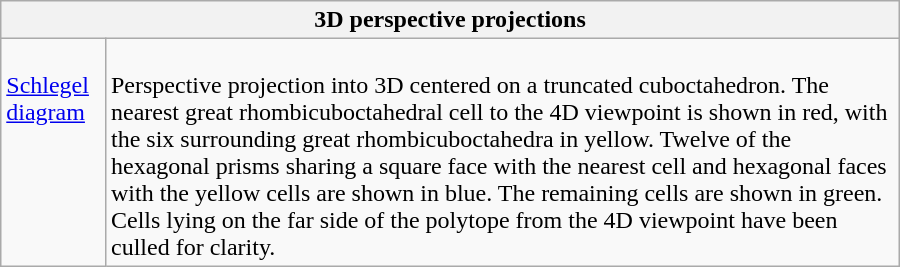<table class="wikitable" width=600>
<tr>
<th colspan=2>3D perspective projections</th>
</tr>
<tr valign=top>
<td><br><a href='#'>Schlegel diagram</a></td>
<td><br>Perspective projection into 3D centered on a truncated cuboctahedron. The nearest great rhombicuboctahedral cell to the 4D viewpoint is shown in red, with the six surrounding great rhombicuboctahedra in yellow. Twelve of the hexagonal prisms sharing a square face with the nearest cell and hexagonal faces with the yellow cells are shown in blue. The remaining cells are shown in green. Cells lying on the far side of the polytope from the 4D viewpoint have been culled for clarity.</td>
</tr>
</table>
